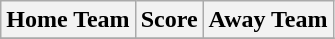<table class="wikitable" style="text-align: center">
<tr>
<th>Home Team</th>
<th>Score</th>
<th>Away Team</th>
</tr>
<tr>
</tr>
</table>
